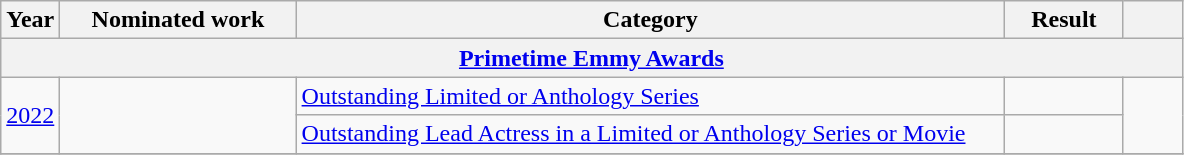<table class=wikitable>
<tr>
<th scope="col" style="width:5%;">Year</th>
<th scope="col" style="width:20%;">Nominated work</th>
<th scope="col" style="width:60%;">Category</th>
<th scope="col" style="width:10%;">Result</th>
<th scope="col" style="width:5%;"></th>
</tr>
<tr>
<th colspan="5"><a href='#'>Primetime Emmy Awards</a></th>
</tr>
<tr>
<td rowspan="2"><a href='#'>2022</a></td>
<td rowspan="2"></td>
<td><a href='#'>Outstanding Limited or Anthology Series</a></td>
<td></td>
<td style="text-align:center;" rowspan="2"></td>
</tr>
<tr>
<td><a href='#'>Outstanding Lead Actress in a Limited or Anthology Series or Movie</a></td>
<td></td>
</tr>
<tr>
</tr>
</table>
